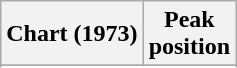<table class="wikitable sortable plainrowheaders" style="text-align:center">
<tr>
<th>Chart (1973)</th>
<th>Peak<br>position</th>
</tr>
<tr>
</tr>
<tr>
</tr>
</table>
